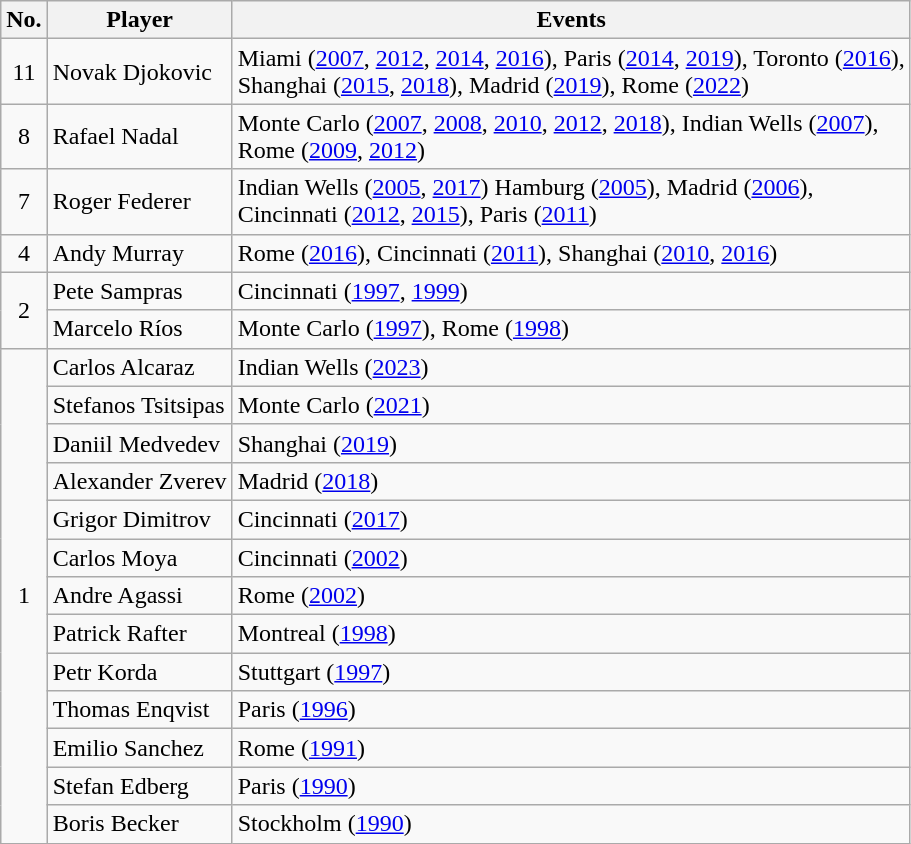<table class="wikitable nowrap">
<tr>
<th scope="col" style="width:20">No.</th>
<th scope="col">Player</th>
<th scope="col">Events</th>
</tr>
<tr>
<td style="text-align: center;">11</td>
<td> Novak Djokovic</td>
<td>Miami (<a href='#'>2007</a>, <a href='#'>2012</a>, <a href='#'>2014</a>, <a href='#'>2016</a>),  Paris (<a href='#'>2014</a>, <a href='#'>2019</a>), Toronto (<a href='#'>2016</a>), <br> Shanghai (<a href='#'>2015</a>, <a href='#'>2018</a>), Madrid (<a href='#'>2019</a>), Rome (<a href='#'>2022</a>)</td>
</tr>
<tr>
<td style="text-align: center;">8</td>
<td> Rafael Nadal</td>
<td>Monte Carlo (<a href='#'>2007</a>, <a href='#'>2008</a>, <a href='#'>2010</a>, <a href='#'>2012</a>, <a href='#'>2018</a>), Indian Wells (<a href='#'>2007</a>), <br> Rome (<a href='#'>2009</a>, <a href='#'>2012</a>)</td>
</tr>
<tr>
<td style="text-align: center;">7</td>
<td> Roger Federer</td>
<td>Indian Wells (<a href='#'>2005</a>, <a href='#'>2017</a>) Hamburg (<a href='#'>2005</a>), Madrid (<a href='#'>2006</a>), <br> Cincinnati (<a href='#'>2012</a>, <a href='#'>2015</a>), Paris (<a href='#'>2011</a>)</td>
</tr>
<tr>
<td style="text-align: center;">4</td>
<td> Andy Murray</td>
<td>Rome (<a href='#'>2016</a>), Cincinnati (<a href='#'>2011</a>), Shanghai (<a href='#'>2010</a>, <a href='#'>2016</a>)</td>
</tr>
<tr>
<td rowspan="2" style="text-align: center;">2</td>
<td> Pete Sampras</td>
<td>Cincinnati (<a href='#'>1997</a>, <a href='#'>1999</a>)</td>
</tr>
<tr>
<td> Marcelo Ríos</td>
<td>Monte Carlo (<a href='#'>1997</a>), Rome (<a href='#'>1998</a>)</td>
</tr>
<tr>
<td rowspan="13" style="text-align: center;">1</td>
<td> Carlos Alcaraz</td>
<td>Indian Wells (<a href='#'>2023</a>)</td>
</tr>
<tr>
<td> Stefanos Tsitsipas</td>
<td>Monte Carlo (<a href='#'>2021</a>)</td>
</tr>
<tr>
<td> Daniil Medvedev</td>
<td>Shanghai (<a href='#'>2019</a>)</td>
</tr>
<tr>
<td> Alexander Zverev</td>
<td>Madrid (<a href='#'>2018</a>)</td>
</tr>
<tr>
<td> Grigor Dimitrov</td>
<td>Cincinnati (<a href='#'>2017</a>)</td>
</tr>
<tr>
<td> Carlos Moya</td>
<td>Cincinnati (<a href='#'>2002</a>)</td>
</tr>
<tr>
<td> Andre Agassi</td>
<td>Rome (<a href='#'>2002</a>)</td>
</tr>
<tr>
<td> Patrick Rafter</td>
<td>Montreal (<a href='#'>1998</a>)</td>
</tr>
<tr>
<td> Petr Korda</td>
<td>Stuttgart (<a href='#'>1997</a>)</td>
</tr>
<tr>
<td> Thomas Enqvist</td>
<td>Paris (<a href='#'>1996</a>)</td>
</tr>
<tr>
<td> Emilio Sanchez</td>
<td>Rome (<a href='#'>1991</a>)</td>
</tr>
<tr>
<td> Stefan Edberg</td>
<td>Paris (<a href='#'>1990</a>)</td>
</tr>
<tr>
<td> Boris Becker</td>
<td>Stockholm (<a href='#'>1990</a>)</td>
</tr>
</table>
